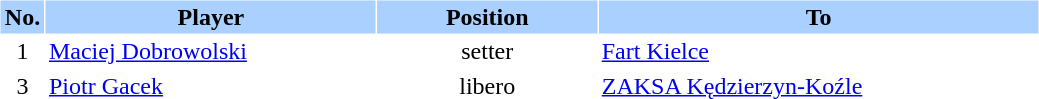<table border="0" cellspacing="1" cellpadding="2">
<tr bgcolor=#AAD0FF>
<th width=4%>No.</th>
<th width=30%>Player</th>
<th width=20%>Position</th>
<th width=40%>To</th>
</tr>
<tr>
<td align=center>1</td>
<td> <a href='#'>Maciej Dobrowolski</a></td>
<td align=center>setter</td>
<td><a href='#'>Fart Kielce</a></td>
</tr>
<tr>
<td align=center>3</td>
<td> <a href='#'>Piotr Gacek</a></td>
<td align=center>libero</td>
<td><a href='#'>ZAKSA Kędzierzyn-Koźle</a></td>
</tr>
<tr>
</tr>
</table>
